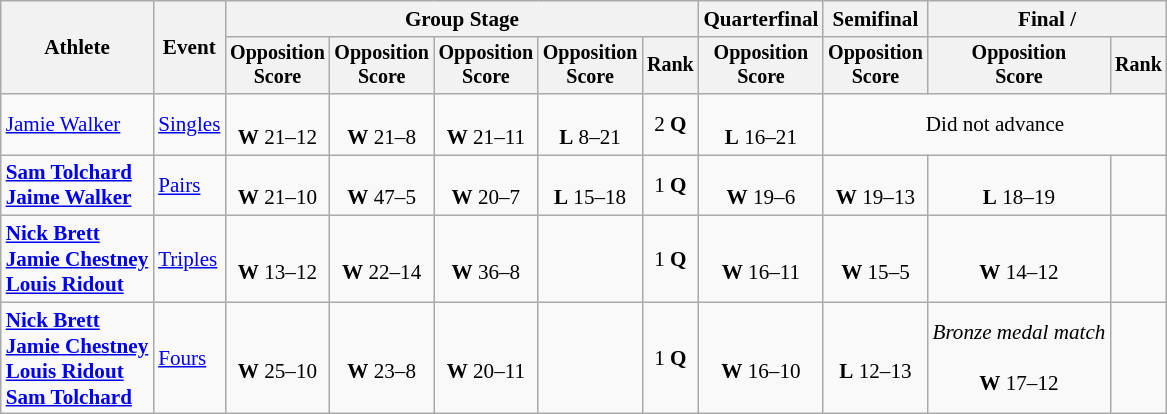<table class="wikitable" style="font-size:88%; text-align:center">
<tr>
<th rowspan=2>Athlete</th>
<th rowspan=2>Event</th>
<th colspan=5>Group Stage</th>
<th>Quarterfinal</th>
<th>Semifinal</th>
<th colspan=2>Final / </th>
</tr>
<tr style="font-size:95%">
<th>Opposition<br>Score</th>
<th>Opposition<br>Score</th>
<th>Opposition<br>Score</th>
<th>Opposition<br>Score</th>
<th>Rank</th>
<th>Opposition<br>Score</th>
<th>Opposition<br>Score</th>
<th>Opposition<br>Score</th>
<th>Rank</th>
</tr>
<tr>
<td align=left><a href='#'>Jamie Walker</a></td>
<td align=left><a href='#'>Singles</a></td>
<td><br><strong>W</strong> 21–12</td>
<td><br><strong>W</strong> 21–8</td>
<td><br><strong>W</strong> 21–11</td>
<td><br><strong>L</strong> 8–21</td>
<td>2 <strong>Q</strong></td>
<td><br><strong>L</strong> 16–21</td>
<td colspan=3>Did not advance</td>
</tr>
<tr>
<td align=left><strong><a href='#'>Sam Tolchard</a></strong><br><strong><a href='#'>Jaime Walker</a></strong></td>
<td align=left><a href='#'>Pairs</a></td>
<td><br><strong>W</strong> 21–10</td>
<td><br><strong>W</strong> 47–5</td>
<td><br><strong>W</strong> 20–7</td>
<td><br><strong>L</strong> 15–18</td>
<td>1 <strong>Q</strong></td>
<td><br><strong>W</strong> 19–6</td>
<td><br><strong>W</strong> 19–13</td>
<td><br><strong>L</strong> 18–19</td>
<td></td>
</tr>
<tr>
<td align=left><strong><a href='#'>Nick Brett</a></strong><br><strong><a href='#'>Jamie Chestney</a></strong><br><strong><a href='#'>Louis Ridout</a></strong></td>
<td align=left><a href='#'>Triples</a></td>
<td><br><strong>W</strong> 13–12</td>
<td><br><strong>W</strong> 22–14</td>
<td><br><strong>W</strong> 36–8</td>
<td></td>
<td>1 <strong>Q</strong></td>
<td><br><strong>W</strong> 16–11</td>
<td><br><strong>W</strong> 15–5</td>
<td><br><strong>W</strong> 14–12</td>
<td></td>
</tr>
<tr>
<td align=left><strong><a href='#'>Nick Brett</a></strong><br><strong><a href='#'>Jamie Chestney</a></strong><br><strong><a href='#'>Louis Ridout</a></strong><br><strong><a href='#'>Sam Tolchard</a></strong></td>
<td align=left><a href='#'>Fours</a></td>
<td><br><strong>W</strong> 25–10</td>
<td><br><strong>W</strong> 23–8</td>
<td><br><strong>W</strong> 20–11</td>
<td></td>
<td>1 <strong>Q</strong></td>
<td><br><strong>W</strong> 16–10</td>
<td><br><strong>L</strong> 12–13</td>
<td><em>Bronze medal match</em><br><br><strong>W</strong> 17–12</td>
<td></td>
</tr>
</table>
